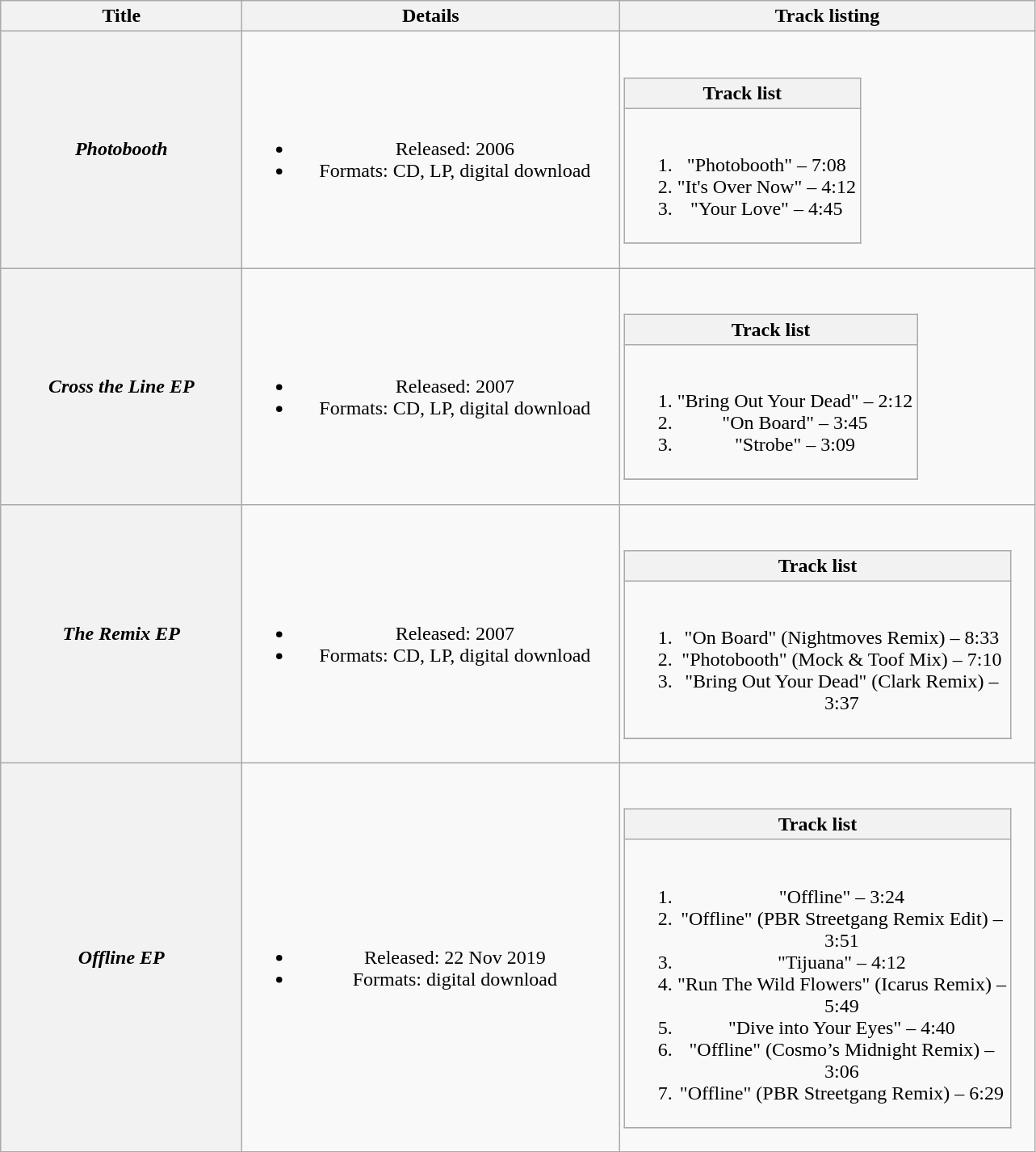<table class="wikitable plainrowheaders" style="text-align:center;">
<tr>
<th scope="col" style="width:12em;">Title</th>
<th scope="col" style="width:19em;">Details</th>
<th scope="col" style="width:21em;">Track listing</th>
</tr>
<tr>
<th scope="row"><em>Photobooth</em></th>
<td><br><ul><li>Released: 2006</li><li>Formats: CD, LP, digital download</li></ul></td>
<td><br><table class="wikitable collapsible collapsed">
<tr>
<th>Track list</th>
</tr>
<tr>
<td><br><ol><li>"Photobooth" – 7:08</li><li>"It's Over Now" – 4:12</li><li>"Your Love" – 4:45</li></ol></td>
</tr>
<tr>
</tr>
</table>
</td>
</tr>
<tr>
<th scope="row"><em>Cross the Line EP</em></th>
<td><br><ul><li>Released: 2007</li><li>Formats: CD, LP, digital download</li></ul></td>
<td><br><table class="wikitable collapsible collapsed">
<tr>
<th>Track list</th>
</tr>
<tr>
<td><br><ol><li>"Bring Out Your Dead" – 2:12</li><li>"On Board" – 3:45</li><li>"Strobe" – 3:09</li></ol></td>
</tr>
<tr>
</tr>
</table>
</td>
</tr>
<tr>
<th scope="row"><em>The Remix EP</em></th>
<td><br><ul><li>Released: 2007</li><li>Formats: CD, LP, digital download</li></ul></td>
<td><br><table class="wikitable collapsible collapsed">
<tr>
<th>Track list</th>
</tr>
<tr>
<td><br><ol><li>"On Board" (Nightmoves Remix) – 8:33</li><li>"Photobooth" (Mock & Toof Mix) – 7:10</li><li>"Bring Out Your Dead" (Clark Remix) – 3:37</li></ol></td>
</tr>
<tr>
</tr>
</table>
</td>
</tr>
<tr>
<th scope="row"><em>Offline EP</em></th>
<td><br><ul><li>Released: 22 Nov 2019</li><li>Formats: digital download</li></ul></td>
<td><br><table class="wikitable collapsible collapsed">
<tr>
<th>Track list</th>
</tr>
<tr>
<td><br><ol><li>"Offline" – 3:24</li><li>"Offline" (PBR Streetgang Remix Edit) – 3:51</li><li>"Tijuana" – 4:12</li><li>"Run The Wild Flowers" (Icarus Remix) – 5:49</li><li>"Dive into Your Eyes" – 4:40</li><li>"Offline" (Cosmo’s Midnight Remix) – 3:06</li><li>"Offline" (PBR Streetgang Remix) – 6:29</li></ol></td>
</tr>
<tr>
</tr>
</table>
</td>
</tr>
</table>
